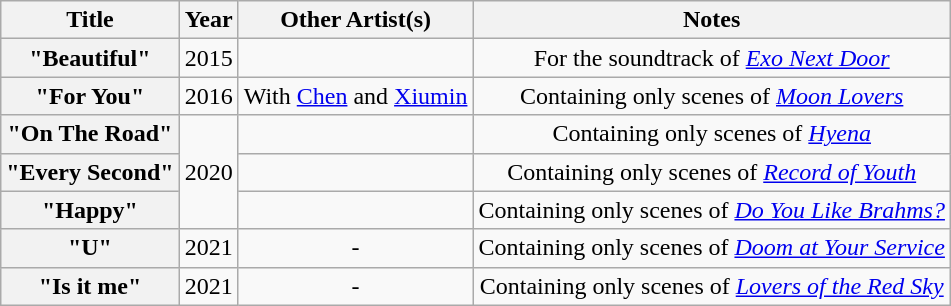<table class="wikitable plainrowheaders" style="text-align:center;">
<tr>
<th>Title</th>
<th>Year</th>
<th>Other Artist(s)</th>
<th>Notes</th>
</tr>
<tr>
<th scope="row">"Beautiful"</th>
<td>2015</td>
<td></td>
<td>For the soundtrack of <em><a href='#'>Exo Next Door</a></em></td>
</tr>
<tr>
<th scope="row">"For You"</th>
<td>2016</td>
<td>With <a href='#'>Chen</a> and <a href='#'>Xiumin</a></td>
<td>Containing only scenes of <em><a href='#'>Moon Lovers</a></em></td>
</tr>
<tr>
<th scope="row">"On The Road"</th>
<td rowspan="3">2020</td>
<td></td>
<td>Containing only scenes of <em><a href='#'>Hyena</a></em></td>
</tr>
<tr>
<th scope="row">"Every Second"</th>
<td></td>
<td>Containing only scenes of <em><a href='#'>Record of Youth</a></em></td>
</tr>
<tr>
<th scope="row">"Happy"</th>
<td></td>
<td>Containing only scenes of <em><a href='#'>Do You Like Brahms?</a></em></td>
</tr>
<tr>
<th scope="row">"U"</th>
<td>2021</td>
<td>-</td>
<td>Containing  only scenes of <em><a href='#'>Doom at Your Service</a></em></td>
</tr>
<tr>
<th scope="row">"Is it me"</th>
<td>2021</td>
<td>-</td>
<td>Containing only scenes of <em><a href='#'>Lovers of the Red Sky</a></em></td>
</tr>
</table>
